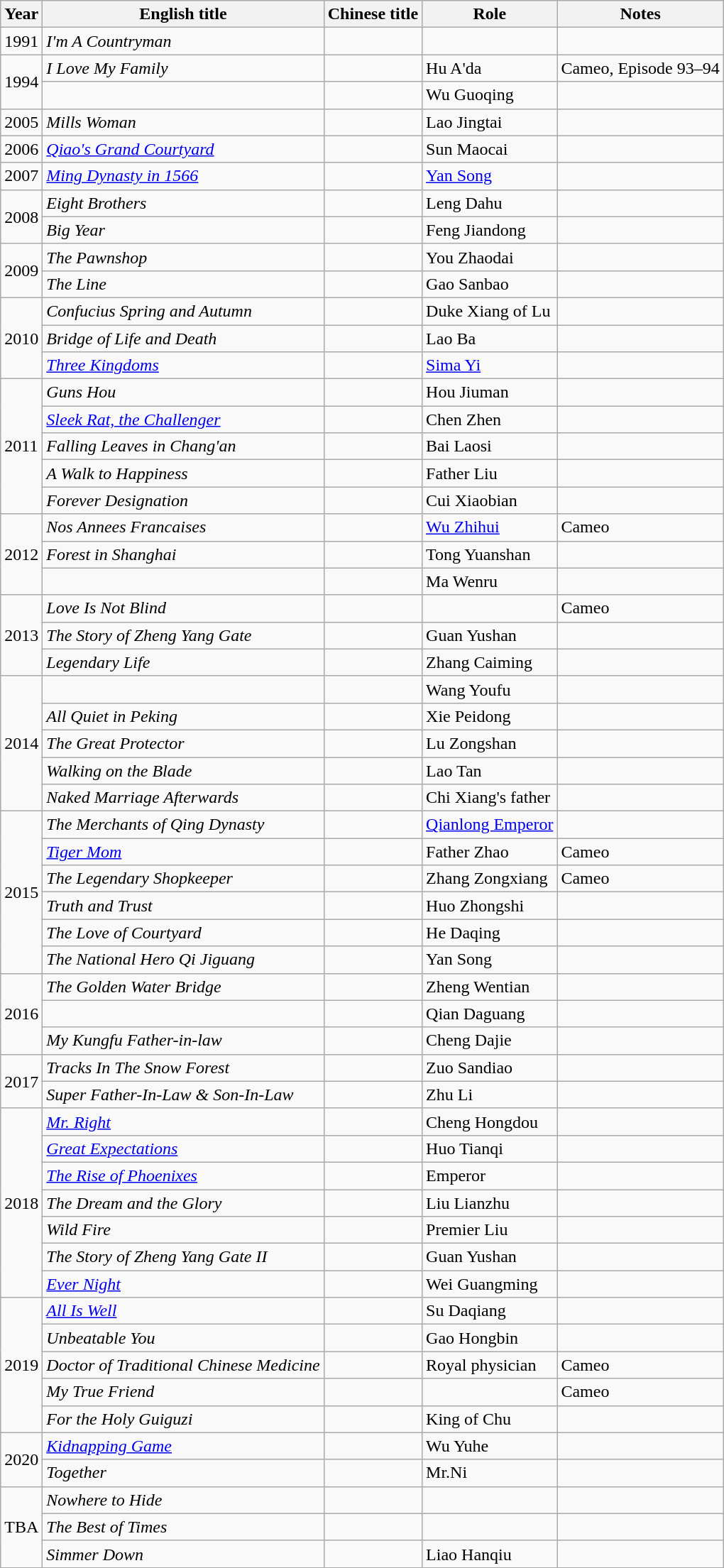<table class="wikitable">
<tr>
<th>Year</th>
<th>English title</th>
<th>Chinese title</th>
<th>Role</th>
<th>Notes</th>
</tr>
<tr>
<td>1991</td>
<td><em>I'm A Countryman</em></td>
<td></td>
<td></td>
<td></td>
</tr>
<tr>
<td rowspan="2">1994</td>
<td><em>I Love My Family</em></td>
<td></td>
<td>Hu A'da</td>
<td>Cameo, Episode 93–94</td>
</tr>
<tr>
<td></td>
<td></td>
<td>Wu Guoqing</td>
<td></td>
</tr>
<tr>
<td>2005</td>
<td><em>Mills Woman</em></td>
<td></td>
<td>Lao Jingtai</td>
<td></td>
</tr>
<tr>
<td>2006</td>
<td><em><a href='#'>Qiao's Grand Courtyard</a></em></td>
<td></td>
<td>Sun Maocai</td>
<td></td>
</tr>
<tr>
<td>2007</td>
<td><em><a href='#'>Ming Dynasty in 1566</a></em></td>
<td></td>
<td><a href='#'>Yan Song</a></td>
<td></td>
</tr>
<tr>
<td rowspan="2">2008</td>
<td><em>Eight Brothers</em></td>
<td></td>
<td>Leng Dahu</td>
<td></td>
</tr>
<tr>
<td><em>Big Year</em></td>
<td></td>
<td>Feng Jiandong</td>
<td></td>
</tr>
<tr>
<td rowspan="2">2009</td>
<td><em>The Pawnshop</em></td>
<td></td>
<td>You Zhaodai</td>
<td></td>
</tr>
<tr>
<td><em>The Line</em></td>
<td></td>
<td>Gao Sanbao</td>
<td></td>
</tr>
<tr>
<td rowspan="3">2010</td>
<td><em>Confucius Spring and Autumn</em></td>
<td></td>
<td>Duke Xiang of Lu</td>
<td></td>
</tr>
<tr>
<td><em>Bridge of Life and Death</em></td>
<td></td>
<td>Lao Ba</td>
<td></td>
</tr>
<tr>
<td><em><a href='#'>Three Kingdoms</a></em></td>
<td></td>
<td><a href='#'>Sima Yi</a></td>
<td></td>
</tr>
<tr>
<td rowspan="5">2011</td>
<td><em>Guns Hou</em></td>
<td></td>
<td>Hou Jiuman</td>
<td></td>
</tr>
<tr>
<td><em><a href='#'>Sleek Rat, the Challenger</a></em></td>
<td></td>
<td>Chen Zhen</td>
<td></td>
</tr>
<tr>
<td><em>Falling Leaves in Chang'an</em></td>
<td></td>
<td>Bai Laosi</td>
<td></td>
</tr>
<tr>
<td><em>A Walk to Happiness</em></td>
<td></td>
<td>Father Liu</td>
<td></td>
</tr>
<tr>
<td><em>Forever Designation</em></td>
<td></td>
<td>Cui Xiaobian</td>
<td></td>
</tr>
<tr>
<td rowspan="3">2012</td>
<td><em>Nos Annees Francaises</em></td>
<td></td>
<td><a href='#'>Wu Zhihui</a></td>
<td>Cameo</td>
</tr>
<tr>
<td><em>Forest in Shanghai</em></td>
<td></td>
<td>Tong Yuanshan</td>
<td></td>
</tr>
<tr>
<td></td>
<td></td>
<td>Ma Wenru</td>
<td></td>
</tr>
<tr>
<td rowspan="3">2013</td>
<td><em>Love Is Not Blind</em></td>
<td></td>
<td></td>
<td>Cameo</td>
</tr>
<tr>
<td><em>The Story of Zheng Yang Gate</em></td>
<td></td>
<td>Guan Yushan</td>
<td></td>
</tr>
<tr>
<td><em>Legendary Life</em></td>
<td></td>
<td>Zhang Caiming</td>
<td></td>
</tr>
<tr>
<td rowspan="5">2014</td>
<td></td>
<td></td>
<td>Wang Youfu</td>
<td></td>
</tr>
<tr>
<td><em>All Quiet in Peking</em></td>
<td></td>
<td>Xie Peidong</td>
<td></td>
</tr>
<tr>
<td><em>The Great Protector</em></td>
<td></td>
<td>Lu Zongshan</td>
<td></td>
</tr>
<tr>
<td><em> Walking on the Blade</em></td>
<td></td>
<td>Lao Tan</td>
<td></td>
</tr>
<tr>
<td><em>Naked Marriage Afterwards</em></td>
<td></td>
<td>Chi Xiang's father</td>
<td></td>
</tr>
<tr>
<td rowspan="6">2015</td>
<td><em>The Merchants of Qing Dynasty</em></td>
<td></td>
<td><a href='#'>Qianlong Emperor</a></td>
<td></td>
</tr>
<tr>
<td><em><a href='#'>Tiger Mom</a></em></td>
<td></td>
<td>Father Zhao</td>
<td>Cameo</td>
</tr>
<tr>
<td><em>The Legendary Shopkeeper</em></td>
<td></td>
<td>Zhang Zongxiang</td>
<td>Cameo</td>
</tr>
<tr>
<td><em>Truth and Trust</em></td>
<td></td>
<td>Huo Zhongshi</td>
<td></td>
</tr>
<tr>
<td><em>The Love of Courtyard</em></td>
<td></td>
<td>He Daqing</td>
<td></td>
</tr>
<tr>
<td><em>The National Hero Qi Jiguang</em></td>
<td></td>
<td>Yan Song</td>
<td></td>
</tr>
<tr>
<td rowspan=3>2016</td>
<td><em>The Golden Water Bridge</em></td>
<td></td>
<td>Zheng Wentian</td>
<td></td>
</tr>
<tr>
<td></td>
<td></td>
<td>Qian Daguang</td>
<td></td>
</tr>
<tr>
<td><em>My Kungfu Father-in-law</em></td>
<td></td>
<td>Cheng Dajie</td>
<td></td>
</tr>
<tr>
<td rowspan=2>2017</td>
<td><em>Tracks In The Snow Forest</em></td>
<td></td>
<td>Zuo Sandiao</td>
<td></td>
</tr>
<tr>
<td><em>Super Father-In-Law & Son-In-Law</em></td>
<td></td>
<td>Zhu Li</td>
<td></td>
</tr>
<tr>
<td rowspan=7>2018</td>
<td><em><a href='#'>Mr. Right</a></em></td>
<td></td>
<td>Cheng Hongdou</td>
<td></td>
</tr>
<tr>
<td><em><a href='#'>Great Expectations</a></em></td>
<td></td>
<td>Huo Tianqi</td>
<td></td>
</tr>
<tr>
<td><em><a href='#'>The Rise of Phoenixes</a></em></td>
<td></td>
<td>Emperor</td>
<td></td>
</tr>
<tr>
<td><em>The Dream and the Glory</em></td>
<td></td>
<td>Liu Lianzhu</td>
<td></td>
</tr>
<tr>
<td><em>Wild Fire</em></td>
<td></td>
<td>Premier Liu</td>
<td></td>
</tr>
<tr>
<td><em>The Story of Zheng Yang Gate II</em></td>
<td></td>
<td>Guan Yushan</td>
<td></td>
</tr>
<tr>
<td><em><a href='#'>Ever Night</a></em></td>
<td></td>
<td>Wei Guangming</td>
<td></td>
</tr>
<tr>
<td rowspan=5>2019</td>
<td><em><a href='#'>All Is Well</a></em></td>
<td></td>
<td>Su Daqiang</td>
<td></td>
</tr>
<tr>
<td><em>Unbeatable You</em></td>
<td></td>
<td>Gao Hongbin</td>
<td></td>
</tr>
<tr>
<td><em>Doctor of Traditional Chinese Medicine</em></td>
<td></td>
<td>Royal physician</td>
<td>Cameo</td>
</tr>
<tr>
<td><em>My True Friend</em></td>
<td></td>
<td></td>
<td>Cameo</td>
</tr>
<tr>
<td><em>For the Holy Guiguzi</em></td>
<td></td>
<td>King of Chu</td>
<td></td>
</tr>
<tr>
<td rowspan=2>2020</td>
<td><em><a href='#'>Kidnapping Game</a></em></td>
<td></td>
<td>Wu Yuhe</td>
<td></td>
</tr>
<tr>
<td><em>Together</em></td>
<td></td>
<td>Mr.Ni</td>
<td></td>
</tr>
<tr>
<td rowspan=4>TBA</td>
<td><em>Nowhere to Hide</em></td>
<td></td>
<td></td>
<td></td>
</tr>
<tr>
<td><em>The Best of Times</em></td>
<td></td>
<td></td>
<td></td>
</tr>
<tr>
<td><em>Simmer Down </em></td>
<td></td>
<td>Liao Hanqiu</td>
<td></td>
</tr>
</table>
